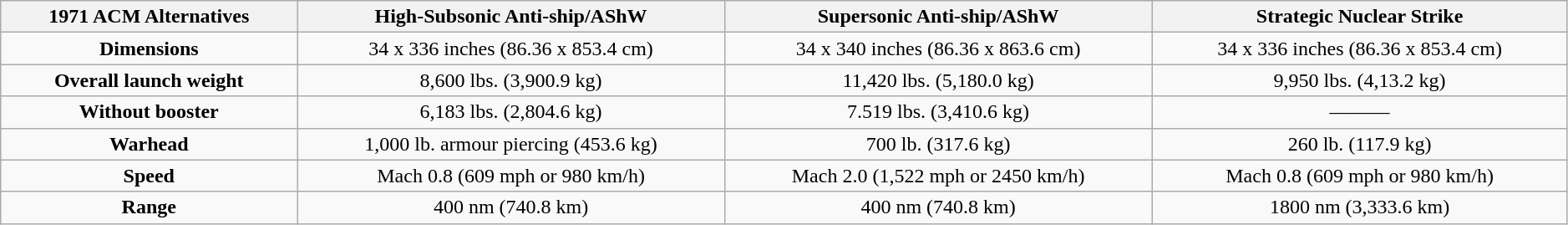<table class="wikitable" style="text-align:center" width=99%>
<tr>
<th>1971 ACM Alternatives</th>
<th>High-Subsonic Anti-ship/AShW</th>
<th>Supersonic Anti-ship/AShW</th>
<th>Strategic Nuclear Strike</th>
</tr>
<tr>
<td><strong>Dimensions</strong></td>
<td>34 x 336 inches (86.36 x 853.4 cm)</td>
<td>34 x 340 inches (86.36 x 863.6 cm)</td>
<td>34 x 336 inches (86.36 x 853.4 cm)</td>
</tr>
<tr>
<td><strong>Overall launch weight</strong></td>
<td>8,600 lbs. (3,900.9 kg)</td>
<td>11,420 lbs. (5,180.0 kg)</td>
<td>9,950 lbs. (4,13.2 kg)</td>
</tr>
<tr>
<td><strong>Without booster</strong></td>
<td>6,183 lbs. (2,804.6 kg)</td>
<td>7.519 lbs. (3,410.6 kg)</td>
<td>———</td>
</tr>
<tr>
<td><strong>Warhead</strong></td>
<td>1,000 lb. armour piercing (453.6 kg)</td>
<td>700 lb. (317.6 kg)</td>
<td>260 lb. (117.9 kg)</td>
</tr>
<tr>
<td><strong>Speed</strong></td>
<td>Mach 0.8 (609 mph or 980 km/h)</td>
<td>Mach 2.0 (1,522 mph or 2450 km/h)</td>
<td>Mach 0.8 (609 mph or 980 km/h)</td>
</tr>
<tr>
<td><strong>Range</strong></td>
<td>400 nm (740.8 km)</td>
<td>400 nm (740.8 km)</td>
<td>1800 nm (3,333.6 km)</td>
</tr>
</table>
